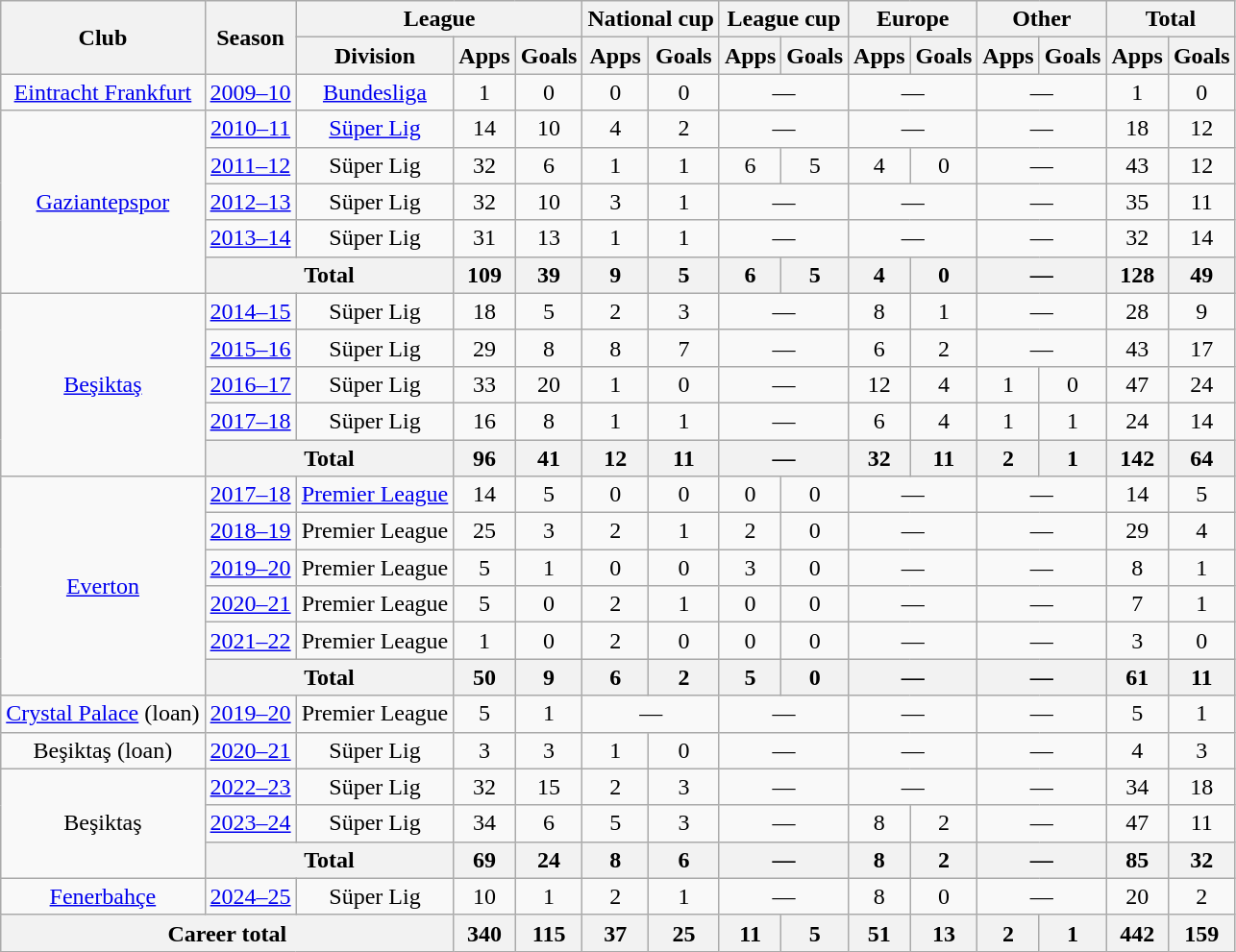<table class="wikitable" style="text-align:center">
<tr>
<th rowspan="2">Club</th>
<th rowspan="2">Season</th>
<th colspan="3">League</th>
<th colspan="2">National cup</th>
<th colspan="2">League cup</th>
<th colspan="2">Europe</th>
<th colspan="2">Other</th>
<th colspan="2">Total</th>
</tr>
<tr>
<th>Division</th>
<th>Apps</th>
<th>Goals</th>
<th>Apps</th>
<th>Goals</th>
<th>Apps</th>
<th>Goals</th>
<th>Apps</th>
<th>Goals</th>
<th>Apps</th>
<th>Goals</th>
<th>Apps</th>
<th>Goals</th>
</tr>
<tr>
<td><a href='#'>Eintracht Frankfurt</a></td>
<td><a href='#'>2009–10</a></td>
<td><a href='#'>Bundesliga</a></td>
<td>1</td>
<td>0</td>
<td>0</td>
<td>0</td>
<td colspan="2">—</td>
<td colspan="2">—</td>
<td colspan="2">—</td>
<td>1</td>
<td>0</td>
</tr>
<tr>
<td rowspan="5"><a href='#'>Gaziantepspor</a></td>
<td><a href='#'>2010–11</a></td>
<td><a href='#'>Süper Lig</a></td>
<td>14</td>
<td>10</td>
<td>4</td>
<td>2</td>
<td colspan="2">—</td>
<td colspan="2">—</td>
<td colspan="2">—</td>
<td>18</td>
<td>12</td>
</tr>
<tr>
<td><a href='#'>2011–12</a></td>
<td>Süper Lig</td>
<td>32</td>
<td>6</td>
<td>1</td>
<td>1</td>
<td>6</td>
<td>5</td>
<td>4</td>
<td>0</td>
<td colspan="2">—</td>
<td>43</td>
<td>12</td>
</tr>
<tr>
<td><a href='#'>2012–13</a></td>
<td>Süper Lig</td>
<td>32</td>
<td>10</td>
<td>3</td>
<td>1</td>
<td colspan="2">—</td>
<td colspan="2">—</td>
<td colspan="2">—</td>
<td>35</td>
<td>11</td>
</tr>
<tr>
<td><a href='#'>2013–14</a></td>
<td>Süper Lig</td>
<td>31</td>
<td>13</td>
<td>1</td>
<td>1</td>
<td colspan="2">—</td>
<td colspan="2">—</td>
<td colspan="2">—</td>
<td>32</td>
<td>14</td>
</tr>
<tr>
<th colspan="2">Total</th>
<th>109</th>
<th>39</th>
<th>9</th>
<th>5</th>
<th>6</th>
<th>5</th>
<th>4</th>
<th>0</th>
<th colspan="2">—</th>
<th>128</th>
<th>49</th>
</tr>
<tr>
<td rowspan="5"><a href='#'>Beşiktaş</a></td>
<td><a href='#'>2014–15</a></td>
<td>Süper Lig</td>
<td>18</td>
<td>5</td>
<td>2</td>
<td>3</td>
<td colspan="2">—</td>
<td>8</td>
<td>1</td>
<td colspan="2">—</td>
<td>28</td>
<td>9</td>
</tr>
<tr>
<td><a href='#'>2015–16</a></td>
<td>Süper Lig</td>
<td>29</td>
<td>8</td>
<td>8</td>
<td>7</td>
<td colspan="2">—</td>
<td>6</td>
<td>2</td>
<td colspan="2">—</td>
<td>43</td>
<td>17</td>
</tr>
<tr>
<td><a href='#'>2016–17</a></td>
<td>Süper Lig</td>
<td>33</td>
<td>20</td>
<td>1</td>
<td>0</td>
<td colspan="2">—</td>
<td>12</td>
<td>4</td>
<td>1</td>
<td>0</td>
<td>47</td>
<td>24</td>
</tr>
<tr>
<td><a href='#'>2017–18</a></td>
<td>Süper Lig</td>
<td>16</td>
<td>8</td>
<td>1</td>
<td>1</td>
<td colspan="2">—</td>
<td>6</td>
<td>4</td>
<td>1</td>
<td>1</td>
<td>24</td>
<td>14</td>
</tr>
<tr>
<th colspan="2">Total</th>
<th>96</th>
<th>41</th>
<th>12</th>
<th>11</th>
<th colspan="2">—</th>
<th>32</th>
<th>11</th>
<th>2</th>
<th>1</th>
<th>142</th>
<th>64</th>
</tr>
<tr>
<td rowspan="6"><a href='#'>Everton</a></td>
<td><a href='#'>2017–18</a></td>
<td><a href='#'>Premier League</a></td>
<td>14</td>
<td>5</td>
<td>0</td>
<td>0</td>
<td>0</td>
<td>0</td>
<td colspan="2">—</td>
<td colspan="2">—</td>
<td>14</td>
<td>5</td>
</tr>
<tr>
<td><a href='#'>2018–19</a></td>
<td>Premier League</td>
<td>25</td>
<td>3</td>
<td>2</td>
<td>1</td>
<td>2</td>
<td>0</td>
<td colspan="2">—</td>
<td colspan="2">—</td>
<td>29</td>
<td>4</td>
</tr>
<tr>
<td><a href='#'>2019–20</a></td>
<td>Premier League</td>
<td>5</td>
<td>1</td>
<td>0</td>
<td>0</td>
<td>3</td>
<td>0</td>
<td colspan="2">—</td>
<td colspan="2">—</td>
<td>8</td>
<td>1</td>
</tr>
<tr>
<td><a href='#'>2020–21</a></td>
<td>Premier League</td>
<td>5</td>
<td>0</td>
<td>2</td>
<td>1</td>
<td>0</td>
<td>0</td>
<td colspan="2">—</td>
<td colspan="2">—</td>
<td>7</td>
<td>1</td>
</tr>
<tr>
<td><a href='#'>2021–22</a></td>
<td>Premier League</td>
<td>1</td>
<td>0</td>
<td>2</td>
<td>0</td>
<td>0</td>
<td>0</td>
<td colspan="2">—</td>
<td colspan="2">—</td>
<td>3</td>
<td>0</td>
</tr>
<tr>
<th colspan="2">Total</th>
<th>50</th>
<th>9</th>
<th>6</th>
<th>2</th>
<th>5</th>
<th>0</th>
<th colspan="2">—</th>
<th colspan="2">—</th>
<th>61</th>
<th>11</th>
</tr>
<tr>
<td><a href='#'>Crystal Palace</a> (loan)</td>
<td><a href='#'>2019–20</a></td>
<td>Premier League</td>
<td>5</td>
<td>1</td>
<td colspan="2">—</td>
<td colspan="2">—</td>
<td colspan="2">—</td>
<td colspan="2">—</td>
<td>5</td>
<td>1</td>
</tr>
<tr>
<td>Beşiktaş (loan)</td>
<td><a href='#'>2020–21</a></td>
<td>Süper Lig</td>
<td>3</td>
<td>3</td>
<td>1</td>
<td>0</td>
<td colspan="2">—</td>
<td colspan="2">—</td>
<td colspan="2">—</td>
<td>4</td>
<td>3</td>
</tr>
<tr>
<td rowspan="3">Beşiktaş</td>
<td><a href='#'>2022–23</a></td>
<td>Süper Lig</td>
<td>32</td>
<td>15</td>
<td>2</td>
<td>3</td>
<td colspan="2">—</td>
<td colspan="2">—</td>
<td colspan="2">—</td>
<td>34</td>
<td>18</td>
</tr>
<tr>
<td><a href='#'>2023–24</a></td>
<td>Süper Lig</td>
<td>34</td>
<td>6</td>
<td>5</td>
<td>3</td>
<td colspan="2">—</td>
<td>8</td>
<td>2</td>
<td colspan="2">—</td>
<td>47</td>
<td>11</td>
</tr>
<tr>
<th colspan="2">Total</th>
<th>69</th>
<th>24</th>
<th>8</th>
<th>6</th>
<th colspan="2">—</th>
<th>8</th>
<th>2</th>
<th colspan="2">—</th>
<th>85</th>
<th>32</th>
</tr>
<tr>
<td><a href='#'>Fenerbahçe</a></td>
<td><a href='#'>2024–25</a></td>
<td>Süper Lig</td>
<td>10</td>
<td>1</td>
<td>2</td>
<td>1</td>
<td colspan="2">—</td>
<td>8</td>
<td>0</td>
<td colspan="2">—</td>
<td>20</td>
<td>2</td>
</tr>
<tr>
<th colspan="3">Career total</th>
<th>340</th>
<th>115</th>
<th>37</th>
<th>25</th>
<th>11</th>
<th>5</th>
<th>51</th>
<th>13</th>
<th>2</th>
<th>1</th>
<th>442</th>
<th>159</th>
</tr>
</table>
